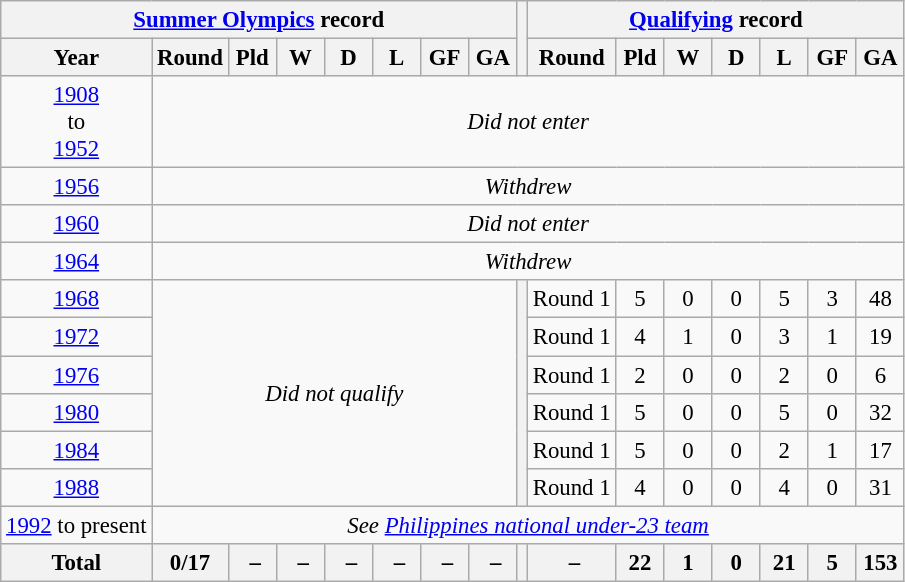<table class="wikitable" style="text-align: center; font-size:95%;">
<tr>
<th colspan=8 "><a href='#'>Summer Olympics</a> record</th>
<th rowspan=2></th>
<th colspan=7 "><a href='#'> Qualifying</a> record</th>
</tr>
<tr>
<th>Year</th>
<th>Round</th>
<th width=25>Pld</th>
<th width=25>W</th>
<th width=25>D</th>
<th width=25>L</th>
<th width=25>GF</th>
<th width=25>GA</th>
<th>Round</th>
<th width=25>Pld</th>
<th width=25>W</th>
<th width=25>D</th>
<th width=25>L</th>
<th width=25>GF</th>
<th width=25>GA</th>
</tr>
<tr>
<td> <a href='#'>1908</a> <br> to <br>  <a href='#'>1952</a></td>
<td colspan=15><em>Did not enter</em></td>
</tr>
<tr>
<td> <a href='#'>1956</a></td>
<td colspan=15><em>Withdrew</em></td>
</tr>
<tr>
<td> <a href='#'>1960</a></td>
<td colspan=15><em>Did not enter</em></td>
</tr>
<tr>
<td> <a href='#'>1964</a></td>
<td colspan=15><em>Withdrew</em></td>
</tr>
<tr>
<td> <a href='#'>1968</a></td>
<td colspan=7 rowspan=6><em>Did not qualify</em></td>
<th rowspan=6></th>
<td>Round 1</td>
<td>5</td>
<td>0</td>
<td>0</td>
<td>5</td>
<td>3</td>
<td>48</td>
</tr>
<tr>
<td> <a href='#'>1972</a></td>
<td>Round 1</td>
<td>4</td>
<td>1</td>
<td>0</td>
<td>3</td>
<td>1</td>
<td>19</td>
</tr>
<tr>
<td> <a href='#'>1976</a></td>
<td>Round 1</td>
<td>2</td>
<td>0</td>
<td>0</td>
<td>2</td>
<td>0</td>
<td>6</td>
</tr>
<tr>
<td> <a href='#'>1980</a></td>
<td>Round 1</td>
<td>5</td>
<td>0</td>
<td>0</td>
<td>5</td>
<td>0</td>
<td>32</td>
</tr>
<tr>
<td> <a href='#'>1984</a></td>
<td>Round 1</td>
<td>5</td>
<td>0</td>
<td>0</td>
<td>2</td>
<td>1</td>
<td>17</td>
</tr>
<tr>
<td> <a href='#'>1988</a></td>
<td>Round 1</td>
<td>4</td>
<td>0</td>
<td>0</td>
<td>4</td>
<td>0</td>
<td>31</td>
</tr>
<tr>
<td><a href='#'>1992</a> to present</td>
<td colspan=15><em>See <a href='#'>Philippines national under-23 team</a></em></td>
</tr>
<tr>
<th><strong>Total</strong></th>
<th><strong>0/17</strong></th>
<th> –</th>
<th> –</th>
<th> –</th>
<th> –</th>
<th> –</th>
<th> –</th>
<th></th>
<th> –</th>
<th>22</th>
<th>1</th>
<th>0</th>
<th>21</th>
<th>5</th>
<th>153</th>
</tr>
</table>
